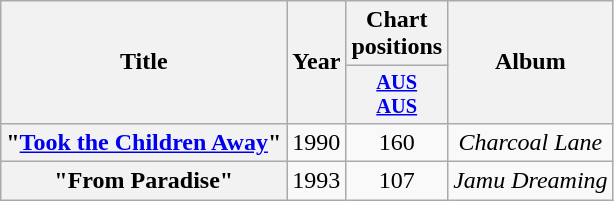<table class="wikitable plainrowheaders" style="text-align:center;">
<tr>
<th rowspan="2">Title</th>
<th rowspan="2">Year</th>
<th colspan="1">Chart positions</th>
<th rowspan="2">Album</th>
</tr>
<tr>
<th scope="col" style="width:3em;font-size:85%;"><a href='#'>AUS</a><br><a href='#'>AUS</a><br></th>
</tr>
<tr>
<th scope="row">"<a href='#'>Took the Children Away</a>"</th>
<td>1990</td>
<td>160</td>
<td><em>Charcoal Lane</em></td>
</tr>
<tr>
<th scope="row">"From Paradise"</th>
<td>1993</td>
<td>107</td>
<td><em>Jamu Dreaming</em></td>
</tr>
</table>
